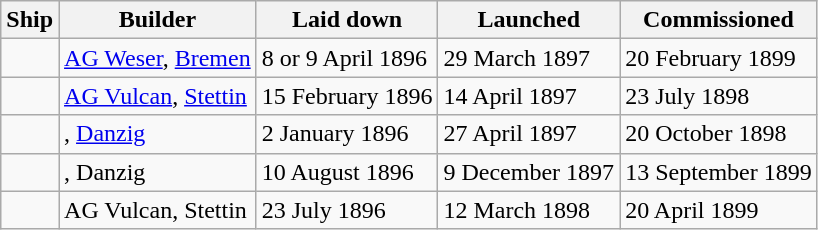<table class="wikitable">
<tr>
<th align = center>Ship</th>
<th align = center>Builder</th>
<th align = center>Laid down</th>
<th align = center>Launched</th>
<th align = center>Commissioned</th>
</tr>
<tr>
<td></td>
<td><a href='#'>AG Weser</a>, <a href='#'>Bremen</a></td>
<td>8 or 9 April 1896</td>
<td>29 March 1897</td>
<td>20 February 1899</td>
</tr>
<tr>
<td></td>
<td><a href='#'>AG Vulcan</a>, <a href='#'>Stettin</a></td>
<td>15 February 1896</td>
<td>14 April 1897</td>
<td>23 July 1898</td>
</tr>
<tr>
<td></td>
<td>, <a href='#'>Danzig</a></td>
<td>2 January 1896</td>
<td>27 April 1897</td>
<td>20 October 1898</td>
</tr>
<tr>
<td></td>
<td>, Danzig</td>
<td>10 August 1896</td>
<td>9 December 1897</td>
<td>13 September 1899</td>
</tr>
<tr>
<td></td>
<td>AG Vulcan, Stettin</td>
<td>23 July 1896</td>
<td>12 March 1898</td>
<td>20 April 1899</td>
</tr>
</table>
